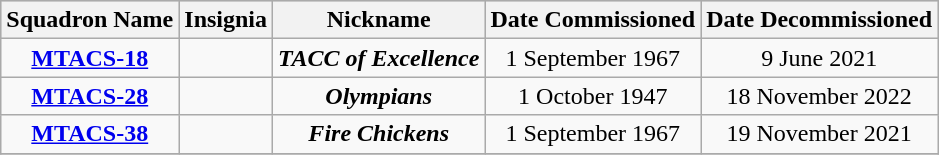<table class="wikitable" style="text-align:center;">
<tr bgcolor="#CCCCCC">
<th>Squadron Name</th>
<th>Insignia</th>
<th>Nickname</th>
<th>Date Commissioned</th>
<th>Date Decommissioned</th>
</tr>
<tr>
<td><strong><a href='#'>MTACS-18</a></strong></td>
<td><strong></strong></td>
<td><strong><em>TACC of Excellence</em></strong></td>
<td>1 September 1967</td>
<td>9 June 2021</td>
</tr>
<tr>
<td><strong><a href='#'>MTACS-28</a></strong></td>
<td><strong></strong></td>
<td><strong><em>Olympians</em></strong></td>
<td>1 October 1947</td>
<td>18 November 2022</td>
</tr>
<tr>
<td><strong><a href='#'>MTACS-38</a></strong></td>
<td><strong></strong></td>
<td><strong><em>Fire Chickens</em></strong></td>
<td>1 September 1967</td>
<td>19 November 2021</td>
</tr>
<tr>
</tr>
</table>
